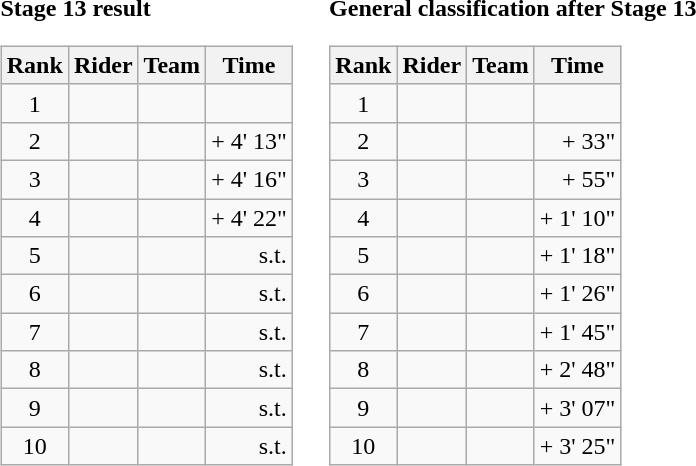<table>
<tr>
<td><strong>Stage 13 result</strong><br><table class="wikitable">
<tr>
<th scope="col">Rank</th>
<th scope="col">Rider</th>
<th scope="col">Team</th>
<th scope="col">Time</th>
</tr>
<tr>
<td style="text-align:center;">1</td>
<td></td>
<td></td>
<td style="text-align:right;"></td>
</tr>
<tr>
<td style="text-align:center;">2</td>
<td></td>
<td></td>
<td style="text-align:right;">+ 4' 13"</td>
</tr>
<tr>
<td style="text-align:center;">3</td>
<td></td>
<td></td>
<td style="text-align:right;">+ 4' 16"</td>
</tr>
<tr>
<td style="text-align:center;">4</td>
<td></td>
<td></td>
<td style="text-align:right;">+ 4' 22"</td>
</tr>
<tr>
<td style="text-align:center;">5</td>
<td></td>
<td></td>
<td style="text-align:right;">s.t.</td>
</tr>
<tr>
<td style="text-align:center;">6</td>
<td></td>
<td></td>
<td style="text-align:right;">s.t.</td>
</tr>
<tr>
<td style="text-align:center;">7</td>
<td></td>
<td></td>
<td style="text-align:right;">s.t.</td>
</tr>
<tr>
<td style="text-align:center;">8</td>
<td></td>
<td></td>
<td style="text-align:right;">s.t.</td>
</tr>
<tr>
<td style="text-align:center;">9</td>
<td></td>
<td></td>
<td style="text-align:right;">s.t.</td>
</tr>
<tr>
<td style="text-align:center;">10</td>
<td></td>
<td></td>
<td style="text-align:right;">s.t.</td>
</tr>
</table>
</td>
<td></td>
<td><strong>General classification after Stage 13</strong><br><table class="wikitable">
<tr>
<th scope="col">Rank</th>
<th scope="col">Rider</th>
<th scope="col">Team</th>
<th scope="col">Time</th>
</tr>
<tr>
<td style="text-align:center;">1</td>
<td></td>
<td></td>
<td style="text-align:right;"></td>
</tr>
<tr>
<td style="text-align:center;">2</td>
<td></td>
<td></td>
<td style="text-align:right;">+ 33"</td>
</tr>
<tr>
<td style="text-align:center;">3</td>
<td></td>
<td></td>
<td style="text-align:right;">+ 55"</td>
</tr>
<tr>
<td style="text-align:center;">4</td>
<td></td>
<td></td>
<td style="text-align:right;">+ 1' 10"</td>
</tr>
<tr>
<td style="text-align:center;">5</td>
<td></td>
<td></td>
<td style="text-align:right;">+ 1' 18"</td>
</tr>
<tr>
<td style="text-align:center;">6</td>
<td></td>
<td></td>
<td style="text-align:right;">+ 1' 26"</td>
</tr>
<tr>
<td style="text-align:center;">7</td>
<td></td>
<td></td>
<td style="text-align:right;">+ 1' 45"</td>
</tr>
<tr>
<td style="text-align:center;">8</td>
<td></td>
<td></td>
<td style="text-align:right;">+ 2' 48"</td>
</tr>
<tr>
<td style="text-align:center;">9</td>
<td></td>
<td></td>
<td style="text-align:right;">+ 3' 07"</td>
</tr>
<tr>
<td style="text-align:center;">10</td>
<td></td>
<td></td>
<td style="text-align:right;">+ 3' 25"</td>
</tr>
</table>
</td>
</tr>
</table>
